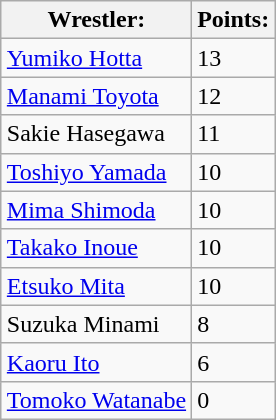<table class="wikitable" style="margin: 1em auto 1em auto">
<tr>
<th>Wrestler:</th>
<th>Points:</th>
</tr>
<tr>
<td><a href='#'>Yumiko Hotta</a></td>
<td>13</td>
</tr>
<tr>
<td><a href='#'>Manami Toyota</a></td>
<td>12</td>
</tr>
<tr>
<td>Sakie Hasegawa</td>
<td>11</td>
</tr>
<tr>
<td><a href='#'>Toshiyo Yamada</a></td>
<td>10</td>
</tr>
<tr>
<td><a href='#'>Mima Shimoda</a></td>
<td>10</td>
</tr>
<tr>
<td><a href='#'>Takako Inoue</a></td>
<td>10</td>
</tr>
<tr>
<td><a href='#'>Etsuko Mita</a></td>
<td>10</td>
</tr>
<tr>
<td>Suzuka Minami</td>
<td>8</td>
</tr>
<tr>
<td><a href='#'>Kaoru Ito</a></td>
<td>6</td>
</tr>
<tr>
<td><a href='#'>Tomoko Watanabe</a></td>
<td>0</td>
</tr>
</table>
